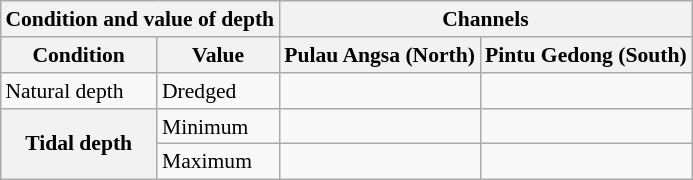<table class="wikitable" style="font-size: 90%" align=right>
<tr>
<th colspan="2">Condition and value of depth</th>
<th colspan="2">Channels</th>
</tr>
<tr>
<th>Condition</th>
<th>Value</th>
<th>Pulau Angsa (North)</th>
<th>Pintu Gedong (South)</th>
</tr>
<tr>
<td>Natural depth</td>
<td>Dredged</td>
<td></td>
<td></td>
</tr>
<tr>
<th rowspan="2">Tidal depth</th>
<td>Minimum</td>
<td></td>
<td></td>
</tr>
<tr>
<td>Maximum</td>
<td></td>
<td></td>
</tr>
</table>
